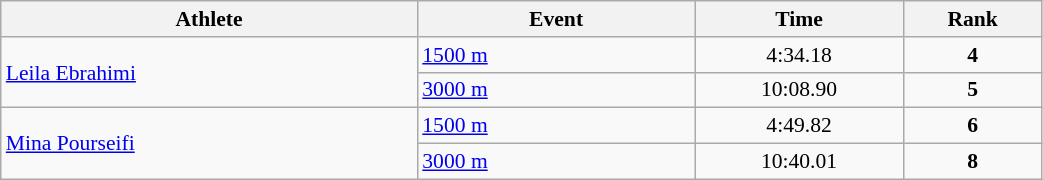<table class="wikitable" width="55%" style="text-align:center; font-size:90%">
<tr>
<th width="30%">Athlete</th>
<th width="20%">Event</th>
<th width="15%">Time</th>
<th width="10%">Rank</th>
</tr>
<tr>
<td rowspan=2 align="left"><a href='#'>Leila Ebrahimi</a></td>
<td align="left"><a href='#'>1500 m</a></td>
<td>4:34.18</td>
<td><strong>4</strong></td>
</tr>
<tr>
<td align="left"><a href='#'>3000 m</a></td>
<td>10:08.90</td>
<td><strong>5</strong></td>
</tr>
<tr>
<td rowspan=2 align="left"><a href='#'>Mina Pourseifi</a></td>
<td align="left"><a href='#'>1500 m</a></td>
<td>4:49.82</td>
<td><strong>6</strong></td>
</tr>
<tr>
<td align="left"><a href='#'>3000 m</a></td>
<td>10:40.01</td>
<td><strong>8</strong></td>
</tr>
</table>
